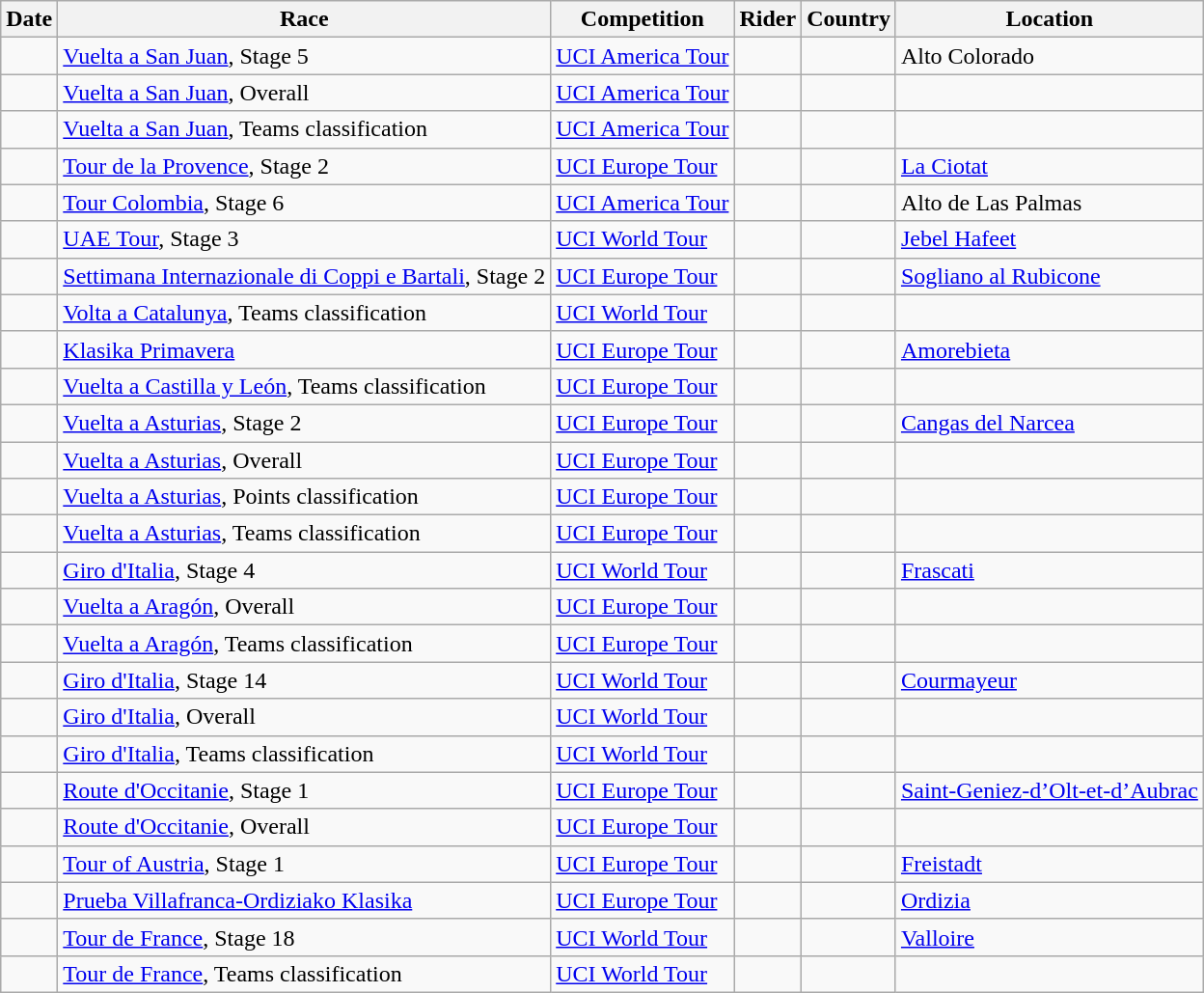<table class="wikitable sortable">
<tr>
<th>Date</th>
<th>Race</th>
<th>Competition</th>
<th>Rider</th>
<th>Country</th>
<th>Location</th>
</tr>
<tr>
<td></td>
<td><a href='#'>Vuelta a San Juan</a>, Stage 5</td>
<td><a href='#'>UCI America Tour</a></td>
<td></td>
<td></td>
<td>Alto Colorado</td>
</tr>
<tr>
<td></td>
<td><a href='#'>Vuelta a San Juan</a>, Overall</td>
<td><a href='#'>UCI America Tour</a></td>
<td></td>
<td></td>
<td></td>
</tr>
<tr>
<td></td>
<td><a href='#'>Vuelta a San Juan</a>, Teams classification</td>
<td><a href='#'>UCI America Tour</a></td>
<td align="center"></td>
<td></td>
<td></td>
</tr>
<tr>
<td></td>
<td><a href='#'>Tour de la Provence</a>, Stage 2</td>
<td><a href='#'>UCI Europe Tour</a></td>
<td></td>
<td></td>
<td><a href='#'>La Ciotat</a></td>
</tr>
<tr>
<td></td>
<td><a href='#'>Tour Colombia</a>, Stage 6</td>
<td><a href='#'>UCI America Tour</a></td>
<td></td>
<td></td>
<td>Alto de Las Palmas</td>
</tr>
<tr>
<td></td>
<td><a href='#'>UAE Tour</a>, Stage 3</td>
<td><a href='#'>UCI World Tour</a></td>
<td></td>
<td></td>
<td><a href='#'>Jebel Hafeet</a></td>
</tr>
<tr>
<td></td>
<td><a href='#'>Settimana Internazionale di Coppi e Bartali</a>, Stage 2</td>
<td><a href='#'>UCI Europe Tour</a></td>
<td></td>
<td></td>
<td><a href='#'>Sogliano al Rubicone</a></td>
</tr>
<tr>
<td></td>
<td><a href='#'>Volta a Catalunya</a>, Teams classification</td>
<td><a href='#'>UCI World Tour</a></td>
<td align="center"></td>
<td></td>
<td></td>
</tr>
<tr>
<td></td>
<td><a href='#'>Klasika Primavera</a></td>
<td><a href='#'>UCI Europe Tour</a></td>
<td></td>
<td></td>
<td><a href='#'>Amorebieta</a></td>
</tr>
<tr>
<td></td>
<td><a href='#'>Vuelta a Castilla y León</a>, Teams classification</td>
<td><a href='#'>UCI Europe Tour</a></td>
<td align="center"></td>
<td></td>
<td></td>
</tr>
<tr>
<td></td>
<td><a href='#'>Vuelta a Asturias</a>, Stage 2</td>
<td><a href='#'>UCI Europe Tour</a></td>
<td></td>
<td></td>
<td><a href='#'>Cangas del Narcea</a></td>
</tr>
<tr>
<td></td>
<td><a href='#'>Vuelta a Asturias</a>, Overall</td>
<td><a href='#'>UCI Europe Tour</a></td>
<td></td>
<td></td>
<td></td>
</tr>
<tr>
<td></td>
<td><a href='#'>Vuelta a Asturias</a>, Points classification</td>
<td><a href='#'>UCI Europe Tour</a></td>
<td></td>
<td></td>
<td></td>
</tr>
<tr>
<td></td>
<td><a href='#'>Vuelta a Asturias</a>, Teams classification</td>
<td><a href='#'>UCI Europe Tour</a></td>
<td align="center"></td>
<td></td>
<td></td>
</tr>
<tr>
<td></td>
<td><a href='#'>Giro d'Italia</a>, Stage 4</td>
<td><a href='#'>UCI World Tour</a></td>
<td></td>
<td></td>
<td><a href='#'>Frascati</a></td>
</tr>
<tr>
<td></td>
<td><a href='#'>Vuelta a Aragón</a>, Overall</td>
<td><a href='#'>UCI Europe Tour</a></td>
<td></td>
<td></td>
<td></td>
</tr>
<tr>
<td></td>
<td><a href='#'>Vuelta a Aragón</a>, Teams classification</td>
<td><a href='#'>UCI Europe Tour</a></td>
<td align="center"></td>
<td></td>
<td></td>
</tr>
<tr>
<td></td>
<td><a href='#'>Giro d'Italia</a>, Stage 14</td>
<td><a href='#'>UCI World Tour</a></td>
<td></td>
<td></td>
<td><a href='#'>Courmayeur</a></td>
</tr>
<tr>
<td></td>
<td><a href='#'>Giro d'Italia</a>, Overall</td>
<td><a href='#'>UCI World Tour</a></td>
<td></td>
<td></td>
<td></td>
</tr>
<tr>
<td></td>
<td><a href='#'>Giro d'Italia</a>, Teams classification</td>
<td><a href='#'>UCI World Tour</a></td>
<td align="center"></td>
<td></td>
<td></td>
</tr>
<tr>
<td></td>
<td><a href='#'>Route d'Occitanie</a>, Stage 1</td>
<td><a href='#'>UCI Europe Tour</a></td>
<td></td>
<td></td>
<td><a href='#'>Saint-Geniez-d’Olt-et-d’Aubrac</a></td>
</tr>
<tr>
<td></td>
<td><a href='#'>Route d'Occitanie</a>, Overall</td>
<td><a href='#'>UCI Europe Tour</a></td>
<td></td>
<td></td>
<td></td>
</tr>
<tr>
<td></td>
<td><a href='#'>Tour of Austria</a>, Stage 1</td>
<td><a href='#'>UCI Europe Tour</a></td>
<td></td>
<td></td>
<td><a href='#'>Freistadt</a></td>
</tr>
<tr>
<td></td>
<td><a href='#'>Prueba Villafranca-Ordiziako Klasika</a></td>
<td><a href='#'>UCI Europe Tour</a></td>
<td></td>
<td></td>
<td><a href='#'>Ordizia</a></td>
</tr>
<tr>
<td></td>
<td><a href='#'>Tour de France</a>, Stage 18</td>
<td><a href='#'>UCI World Tour</a></td>
<td></td>
<td></td>
<td><a href='#'>Valloire</a></td>
</tr>
<tr>
<td></td>
<td><a href='#'>Tour de France</a>, Teams classification</td>
<td><a href='#'>UCI World Tour</a></td>
<td align="center"></td>
<td></td>
<td></td>
</tr>
</table>
